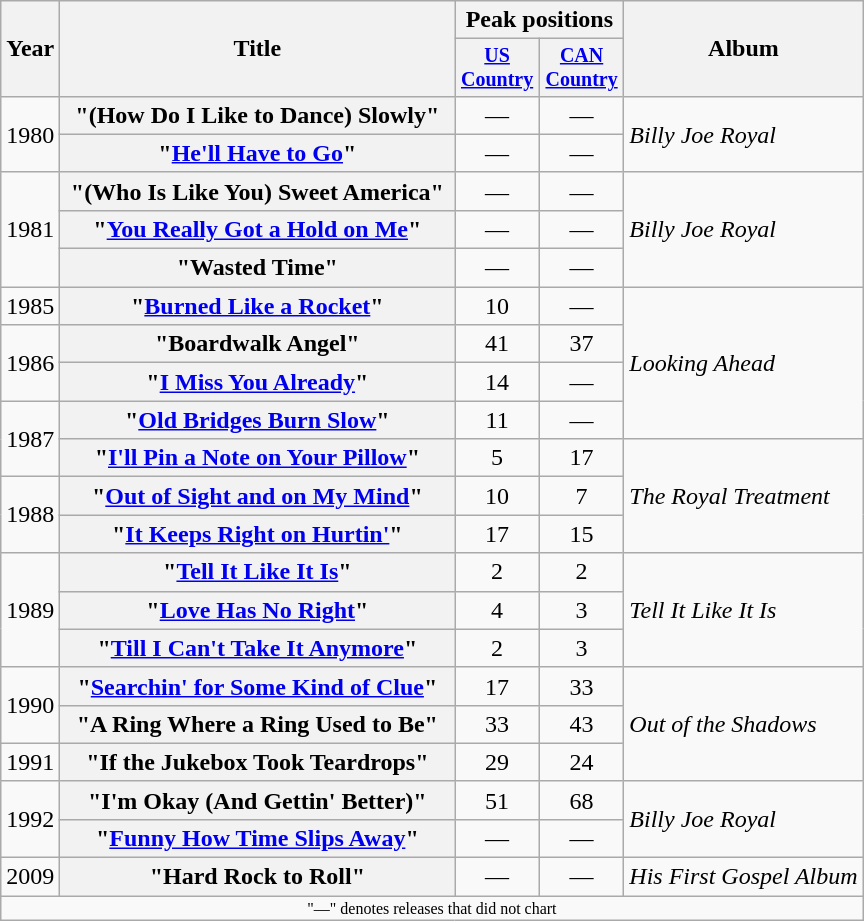<table class="wikitable plainrowheaders" style=text-align:center;>
<tr>
<th scope="col" rowspan="2">Year</th>
<th scope="col" rowspan="2" style="width:16em;">Title</th>
<th scope="col" colspan="2">Peak positions</th>
<th scope="col" rowspan="2">Album</th>
</tr>
<tr style="font-size:smaller;">
<th width="50"><a href='#'>US Country</a><br></th>
<th width="50"><a href='#'>CAN Country</a></th>
</tr>
<tr>
<td rowspan="2">1980</td>
<th scope="row">"(How Do I Like to Dance) Slowly"</th>
<td>—</td>
<td>—</td>
<td align="left" rowspan="2"><em>Billy Joe Royal</em> </td>
</tr>
<tr>
<th scope="row">"<a href='#'>He'll Have to Go</a>"</th>
<td>—</td>
<td>—</td>
</tr>
<tr>
<td rowspan="3">1981</td>
<th scope="row">"(Who Is Like You) Sweet America"</th>
<td>—</td>
<td>—</td>
<td align="left" rowspan="3"><em>Billy Joe Royal</em> </td>
</tr>
<tr>
<th scope="row">"<a href='#'>You Really Got a Hold on Me</a>"</th>
<td>—</td>
<td>—</td>
</tr>
<tr>
<th scope="row">"Wasted Time"</th>
<td>—</td>
<td>—</td>
</tr>
<tr>
<td>1985</td>
<th scope="row">"<a href='#'>Burned Like a Rocket</a>"</th>
<td>10</td>
<td>—</td>
<td align="left" rowspan="4"><em>Looking Ahead</em></td>
</tr>
<tr>
<td rowspan="2">1986</td>
<th scope="row">"Boardwalk Angel"</th>
<td>41</td>
<td>37</td>
</tr>
<tr>
<th scope="row">"<a href='#'>I Miss You Already</a>"</th>
<td>14</td>
<td>—</td>
</tr>
<tr>
<td rowspan="2">1987</td>
<th scope="row">"<a href='#'>Old Bridges Burn Slow</a>"</th>
<td>11</td>
<td>—</td>
</tr>
<tr>
<th scope="row">"<a href='#'>I'll Pin a Note on Your Pillow</a>"</th>
<td>5</td>
<td>17</td>
<td align="left" rowspan="3"><em>The Royal Treatment</em></td>
</tr>
<tr>
<td rowspan="2">1988</td>
<th scope="row">"<a href='#'>Out of Sight and on My Mind</a>"</th>
<td>10</td>
<td>7</td>
</tr>
<tr>
<th scope="row">"<a href='#'>It Keeps Right on Hurtin'</a>"</th>
<td>17</td>
<td>15</td>
</tr>
<tr>
<td rowspan="3">1989</td>
<th scope="row">"<a href='#'>Tell It Like It Is</a>"</th>
<td>2</td>
<td>2</td>
<td align="left" rowspan="3"><em>Tell It Like It Is</em></td>
</tr>
<tr>
<th scope="row">"<a href='#'>Love Has No Right</a>"</th>
<td>4</td>
<td>3</td>
</tr>
<tr>
<th scope="row">"<a href='#'>Till I Can't Take It Anymore</a>"</th>
<td>2</td>
<td>3</td>
</tr>
<tr>
<td rowspan="2">1990</td>
<th scope="row">"<a href='#'>Searchin' for Some Kind of Clue</a>"</th>
<td>17</td>
<td>33</td>
<td align="left" rowspan="3"><em>Out of the Shadows</em></td>
</tr>
<tr>
<th scope="row">"A Ring Where a Ring Used to Be"</th>
<td>33</td>
<td>43</td>
</tr>
<tr>
<td>1991</td>
<th scope="row">"If the Jukebox Took Teardrops"</th>
<td>29</td>
<td>24</td>
</tr>
<tr>
<td rowspan="2">1992</td>
<th scope="row">"I'm Okay (And Gettin' Better)"</th>
<td>51</td>
<td>68</td>
<td align="left" rowspan="2"><em>Billy Joe Royal</em> </td>
</tr>
<tr>
<th scope="row">"<a href='#'>Funny How Time Slips Away</a>"</th>
<td>—</td>
<td>—</td>
</tr>
<tr>
<td>2009</td>
<th scope="row">"Hard Rock to Roll"</th>
<td>—</td>
<td>—</td>
<td align="left"><em>His First Gospel Album</em></td>
</tr>
<tr>
<td colspan="5" style="font-size:8pt">"—" denotes releases that did not chart</td>
</tr>
</table>
